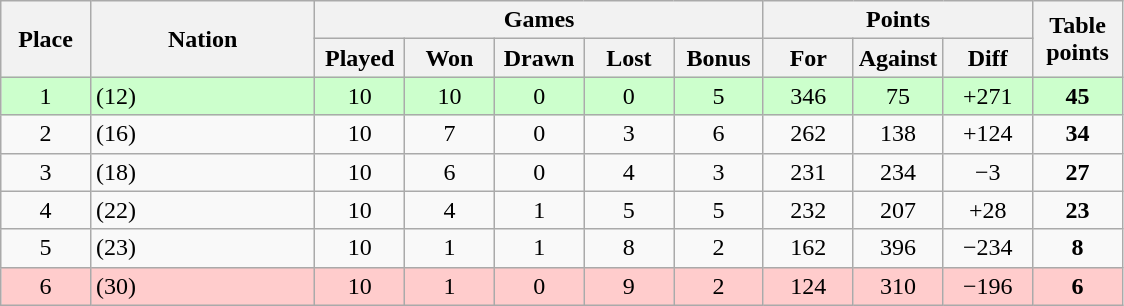<table class="wikitable" style="text-align:center">
<tr>
<th rowspan=2 width="8%">Place</th>
<th rowspan=2 width="20%">Nation</th>
<th colspan=5 width="40%">Games</th>
<th colspan=3 width="24%">Points</th>
<th rowspan=2 width="10%">Table<br>points</th>
</tr>
<tr>
<th width="8%">Played</th>
<th width="8%">Won</th>
<th width="8%">Drawn</th>
<th width="8%">Lost</th>
<th width="8%">Bonus</th>
<th width="8%">For</th>
<th width="8%">Against</th>
<th width="8%">Diff</th>
</tr>
<tr bgcolor="#ccffcc">
<td>1</td>
<td align=left> (12)</td>
<td>10</td>
<td>10</td>
<td>0</td>
<td>0</td>
<td>5</td>
<td>346</td>
<td>75</td>
<td>+271</td>
<td><strong>45</strong></td>
</tr>
<tr>
<td>2</td>
<td align=left> (16)</td>
<td>10</td>
<td>7</td>
<td>0</td>
<td>3</td>
<td>6</td>
<td>262</td>
<td>138</td>
<td>+124</td>
<td><strong>34</strong></td>
</tr>
<tr>
<td>3</td>
<td align=left> (18)</td>
<td>10</td>
<td>6</td>
<td>0</td>
<td>4</td>
<td>3</td>
<td>231</td>
<td>234</td>
<td>−3</td>
<td><strong>27</strong></td>
</tr>
<tr>
<td>4</td>
<td align=left> (22)</td>
<td>10</td>
<td>4</td>
<td>1</td>
<td>5</td>
<td>5</td>
<td>232</td>
<td>207</td>
<td>+28</td>
<td><strong>23</strong></td>
</tr>
<tr>
<td>5</td>
<td align=left> (23)</td>
<td>10</td>
<td>1</td>
<td>1</td>
<td>8</td>
<td>2</td>
<td>162</td>
<td>396</td>
<td>−234</td>
<td><strong>8</strong></td>
</tr>
<tr bgcolor=#FFCCCC>
<td>6</td>
<td align=left> (30)</td>
<td>10</td>
<td>1</td>
<td>0</td>
<td>9</td>
<td>2</td>
<td>124</td>
<td>310</td>
<td>−196</td>
<td><strong>6</strong></td>
</tr>
</table>
